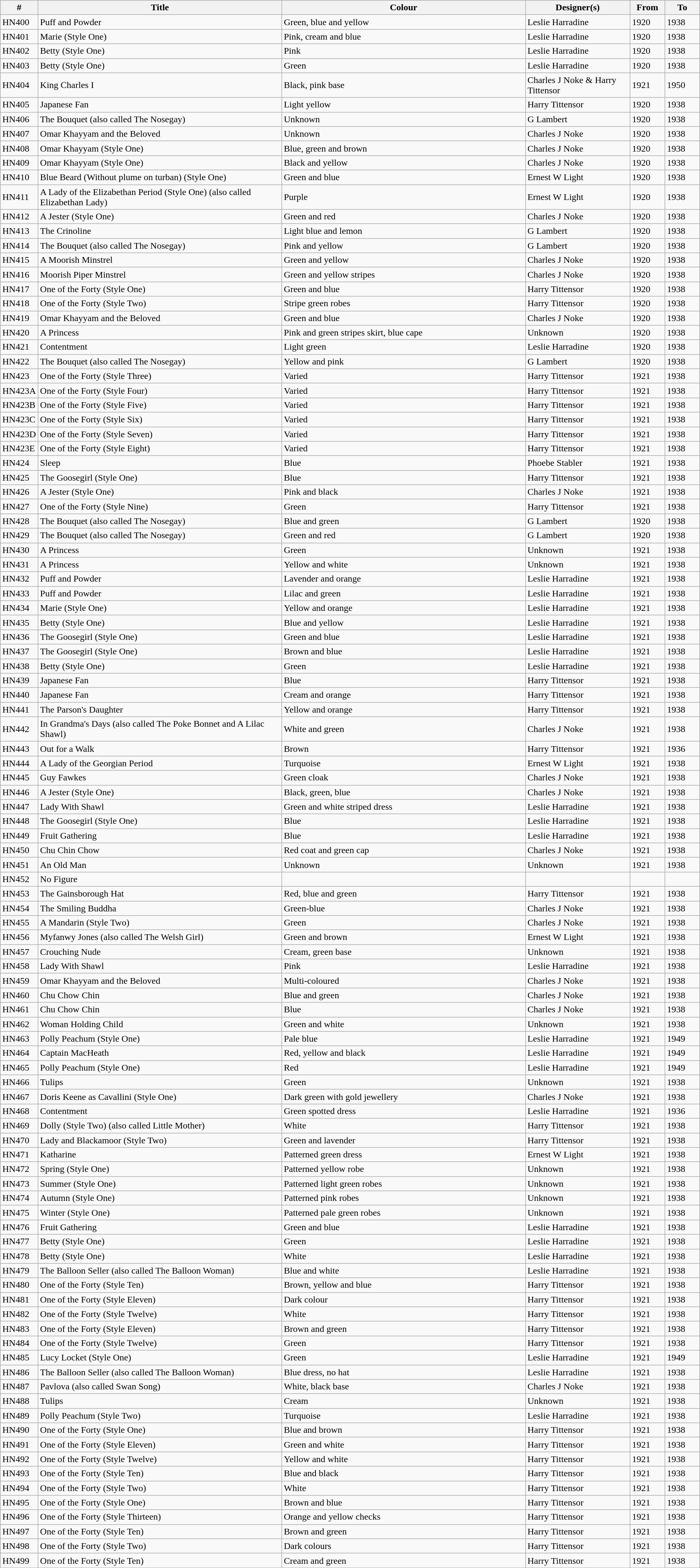<table class="wikitable collapsible" width="97%" border="1" cellpadding="1" cellspacing="0" align="centre">
<tr>
<th width=5%>#</th>
<th width=35%>Title</th>
<th width=35%>Colour</th>
<th width=15%>Designer(s)</th>
<th width=5%>From</th>
<th width=5%>To</th>
</tr>
<tr>
<td>HN400</td>
<td>Puff and Powder</td>
<td>Green, blue and yellow</td>
<td>Leslie Harradine</td>
<td>1920</td>
<td>1938</td>
</tr>
<tr>
<td>HN401</td>
<td>Marie (Style One)</td>
<td>Pink, cream and blue</td>
<td>Leslie Harradine</td>
<td>1920</td>
<td>1938</td>
</tr>
<tr>
<td>HN402</td>
<td>Betty (Style One)</td>
<td>Pink</td>
<td>Leslie Harradine</td>
<td>1920</td>
<td>1938</td>
</tr>
<tr>
<td>HN403</td>
<td>Betty (Style One)</td>
<td>Green</td>
<td>Leslie Harradine</td>
<td>1920</td>
<td>1938</td>
</tr>
<tr>
<td>HN404</td>
<td>King Charles I</td>
<td>Black, pink base</td>
<td>Charles J Noke & Harry Tittensor</td>
<td>1921</td>
<td>1950</td>
</tr>
<tr>
<td>HN405</td>
<td>Japanese Fan</td>
<td>Light yellow</td>
<td>Harry Tittensor</td>
<td>1920</td>
<td>1938</td>
</tr>
<tr>
<td>HN406</td>
<td>The Bouquet (also called The Nosegay)</td>
<td>Unknown</td>
<td>G Lambert</td>
<td>1920</td>
<td>1938</td>
</tr>
<tr>
<td>HN407</td>
<td>Omar Khayyam and the Beloved</td>
<td>Unknown</td>
<td>Charles J Noke</td>
<td>1920</td>
<td>1938</td>
</tr>
<tr>
<td>HN408</td>
<td>Omar Khayyam (Style One)</td>
<td>Blue, green and brown</td>
<td>Charles J Noke</td>
<td>1920</td>
<td>1938</td>
</tr>
<tr>
<td>HN409</td>
<td>Omar Khayyam (Style One)</td>
<td>Black and yellow</td>
<td>Charles J Noke</td>
<td>1920</td>
<td>1938</td>
</tr>
<tr>
<td>HN410</td>
<td>Blue Beard (Without plume on turban) (Style One)</td>
<td>Green and blue</td>
<td>Ernest W Light</td>
<td>1920</td>
<td>1938</td>
</tr>
<tr>
<td>HN411</td>
<td>A Lady of the Elizabethan Period (Style One) (also called Elizabethan Lady)</td>
<td>Purple</td>
<td>Ernest W Light</td>
<td>1920</td>
<td>1938</td>
</tr>
<tr>
<td>HN412</td>
<td>A Jester (Style One)</td>
<td>Green and red</td>
<td>Charles J Noke</td>
<td>1920</td>
<td>1938</td>
</tr>
<tr>
<td>HN413</td>
<td>The Crinoline</td>
<td>Light blue and lemon</td>
<td>G Lambert</td>
<td>1920</td>
<td>1938</td>
</tr>
<tr>
<td>HN414</td>
<td>The Bouquet (also called The Nosegay)</td>
<td>Pink and yellow</td>
<td>G Lambert</td>
<td>1920</td>
<td>1938</td>
</tr>
<tr>
<td>HN415</td>
<td>A Moorish Minstrel</td>
<td>Green and yellow</td>
<td>Charles J Noke</td>
<td>1920</td>
<td>1938</td>
</tr>
<tr>
<td>HN416</td>
<td>Moorish Piper Minstrel</td>
<td>Green and yellow stripes</td>
<td>Charles J Noke</td>
<td>1920</td>
<td>1938</td>
</tr>
<tr>
<td>HN417</td>
<td>One of the Forty (Style One)</td>
<td>Green and blue</td>
<td>Harry Tittensor</td>
<td>1920</td>
<td>1938</td>
</tr>
<tr>
<td>HN418</td>
<td>One of the Forty (Style Two)</td>
<td>Stripe green robes</td>
<td>Harry Tittensor</td>
<td>1920</td>
<td>1938</td>
</tr>
<tr>
<td>HN419</td>
<td>Omar Khayyam and the Beloved</td>
<td>Green and blue</td>
<td>Charles J Noke</td>
<td>1920</td>
<td>1938</td>
</tr>
<tr>
<td>HN420</td>
<td>A Princess</td>
<td>Pink and green stripes skirt, blue cape</td>
<td>Unknown</td>
<td>1920</td>
<td>1938</td>
</tr>
<tr>
<td>HN421</td>
<td>Contentment</td>
<td>Light green</td>
<td>Leslie Harradine</td>
<td>1920</td>
<td>1938</td>
</tr>
<tr>
<td>HN422</td>
<td>The Bouquet (also called The Nosegay)</td>
<td>Yellow and pink</td>
<td>G Lambert</td>
<td>1920</td>
<td>1938</td>
</tr>
<tr>
<td>HN423</td>
<td>One of the Forty (Style Three)</td>
<td>Varied</td>
<td>Harry Tittensor</td>
<td>1921</td>
<td>1938</td>
</tr>
<tr>
<td>HN423A</td>
<td>One of the Forty (Style Four)</td>
<td>Varied</td>
<td>Harry Tittensor</td>
<td>1921</td>
<td>1938</td>
</tr>
<tr>
<td>HN423B</td>
<td>One of the Forty (Style Five)</td>
<td>Varied</td>
<td>Harry Tittensor</td>
<td>1921</td>
<td>1938</td>
</tr>
<tr>
<td>HN423C</td>
<td>One of the Forty (Style Six)</td>
<td>Varied</td>
<td>Harry Tittensor</td>
<td>1921</td>
<td>1938</td>
</tr>
<tr>
<td>HN423D</td>
<td>One of the Forty (Style Seven)</td>
<td>Varied</td>
<td>Harry Tittensor</td>
<td>1921</td>
<td>1938</td>
</tr>
<tr>
<td>HN423E</td>
<td>One of the Forty (Style Eight)</td>
<td>Varied</td>
<td>Harry Tittensor</td>
<td>1921</td>
<td>1938</td>
</tr>
<tr>
<td>HN424</td>
<td>Sleep</td>
<td>Blue</td>
<td>Phoebe Stabler</td>
<td>1921</td>
<td>1938</td>
</tr>
<tr>
<td>HN425</td>
<td>The Goosegirl (Style One)</td>
<td>Blue</td>
<td>Harry Tittensor</td>
<td>1921</td>
<td>1938</td>
</tr>
<tr>
<td>HN426</td>
<td>A Jester (Style One)</td>
<td>Pink and black</td>
<td>Charles J Noke</td>
<td>1921</td>
<td>1938</td>
</tr>
<tr>
<td>HN427</td>
<td>One of the Forty (Style Nine)</td>
<td>Green</td>
<td>Harry Tittensor</td>
<td>1921</td>
<td>1938</td>
</tr>
<tr>
<td>HN428</td>
<td>The Bouquet (also called The Nosegay)</td>
<td>Blue and green</td>
<td>G Lambert</td>
<td>1920</td>
<td>1938</td>
</tr>
<tr>
<td>HN429</td>
<td>The Bouquet (also called The Nosegay)</td>
<td>Green and red</td>
<td>G Lambert</td>
<td>1920</td>
<td>1938</td>
</tr>
<tr>
<td>HN430</td>
<td>A Princess</td>
<td>Green</td>
<td>Unknown</td>
<td>1921</td>
<td>1938</td>
</tr>
<tr>
<td>HN431</td>
<td>A Princess</td>
<td>Yellow and white</td>
<td>Unknown</td>
<td>1921</td>
<td>1938</td>
</tr>
<tr>
<td>HN432</td>
<td>Puff and Powder</td>
<td>Lavender and orange</td>
<td>Leslie Harradine</td>
<td>1921</td>
<td>1938</td>
</tr>
<tr>
<td>HN433</td>
<td>Puff and Powder</td>
<td>Lilac and green</td>
<td>Leslie Harradine</td>
<td>1921</td>
<td>1938</td>
</tr>
<tr>
<td>HN434</td>
<td>Marie (Style One)</td>
<td>Yellow and orange</td>
<td>Leslie Harradine</td>
<td>1921</td>
<td>1938</td>
</tr>
<tr>
<td>HN435</td>
<td>Betty (Style One)</td>
<td>Blue and yellow</td>
<td>Leslie Harradine</td>
<td>1921</td>
<td>1938</td>
</tr>
<tr>
<td>HN436</td>
<td>The Goosegirl (Style One)</td>
<td>Green and blue</td>
<td>Leslie Harradine</td>
<td>1921</td>
<td>1938</td>
</tr>
<tr>
<td>HN437</td>
<td>The Goosegirl (Style One)</td>
<td>Brown and blue</td>
<td>Leslie Harradine</td>
<td>1921</td>
<td>1938</td>
</tr>
<tr>
<td>HN438</td>
<td>Betty (Style One)</td>
<td>Green</td>
<td>Leslie Harradine</td>
<td>1921</td>
<td>1938</td>
</tr>
<tr>
<td>HN439</td>
<td>Japanese Fan</td>
<td>Blue</td>
<td>Harry Tittensor</td>
<td>1921</td>
<td>1938</td>
</tr>
<tr>
<td>HN440</td>
<td>Japanese Fan</td>
<td>Cream and orange</td>
<td>Harry Tittensor</td>
<td>1921</td>
<td>1938</td>
</tr>
<tr>
<td>HN441</td>
<td>The Parson's Daughter</td>
<td>Yellow and orange</td>
<td>Harry Tittensor</td>
<td>1921</td>
<td>1938</td>
</tr>
<tr>
<td>HN442</td>
<td>In Grandma's Days (also called The Poke Bonnet and A Lilac Shawl)</td>
<td>White and green</td>
<td>Charles J Noke</td>
<td>1921</td>
<td>1938</td>
</tr>
<tr>
<td>HN443</td>
<td>Out for a Walk</td>
<td>Brown</td>
<td>Harry Tittensor</td>
<td>1921</td>
<td>1936</td>
</tr>
<tr>
<td>HN444</td>
<td>A Lady of the Georgian Period</td>
<td>Turquoise</td>
<td>Ernest W Light</td>
<td>1921</td>
<td>1938</td>
</tr>
<tr>
<td>HN445</td>
<td>Guy Fawkes</td>
<td>Green cloak</td>
<td>Charles J Noke</td>
<td>1921</td>
<td>1938</td>
</tr>
<tr>
<td>HN446</td>
<td>A Jester (Style One)</td>
<td>Black, green, blue</td>
<td>Charles J Noke</td>
<td>1921</td>
<td>1938</td>
</tr>
<tr>
<td>HN447</td>
<td>Lady With Shawl</td>
<td>Green and white striped dress</td>
<td>Leslie Harradine</td>
<td>1921</td>
<td>1938</td>
</tr>
<tr>
<td>HN448</td>
<td>The Goosegirl (Style One)</td>
<td>Blue</td>
<td>Leslie Harradine</td>
<td>1921</td>
<td>1938</td>
</tr>
<tr>
<td>HN449</td>
<td>Fruit Gathering</td>
<td>Blue</td>
<td>Leslie Harradine</td>
<td>1921</td>
<td>1938</td>
</tr>
<tr>
<td>HN450</td>
<td>Chu Chin Chow</td>
<td>Red coat and green cap</td>
<td>Charles J Noke</td>
<td>1921</td>
<td>1938</td>
</tr>
<tr>
<td>HN451</td>
<td>An Old Man</td>
<td>Unknown</td>
<td>Unknown</td>
<td>1921</td>
<td>1938</td>
</tr>
<tr>
<td>HN452</td>
<td>No Figure</td>
<td></td>
<td></td>
<td></td>
<td></td>
</tr>
<tr>
<td>HN453</td>
<td>The Gainsborough Hat</td>
<td>Red, blue and green</td>
<td>Harry Tittensor</td>
<td>1921</td>
<td>1938</td>
</tr>
<tr>
<td>HN454</td>
<td>The Smiling Buddha</td>
<td>Green-blue</td>
<td>Charles J Noke</td>
<td>1921</td>
<td>1938</td>
</tr>
<tr>
<td>HN455</td>
<td>A Mandarin (Style Two)</td>
<td>Green</td>
<td>Charles J Noke</td>
<td>1921</td>
<td>1938</td>
</tr>
<tr>
<td>HN456</td>
<td>Myfanwy Jones (also called The Welsh Girl)</td>
<td>Green and brown</td>
<td>Ernest W Light</td>
<td>1921</td>
<td>1938</td>
</tr>
<tr>
<td>HN457</td>
<td>Crouching Nude</td>
<td>Cream, green base</td>
<td>Unknown</td>
<td>1921</td>
<td>1938</td>
</tr>
<tr>
<td>HN458</td>
<td>Lady With Shawl</td>
<td>Pink</td>
<td>Leslie Harradine</td>
<td>1921</td>
<td>1938</td>
</tr>
<tr>
<td>HN459</td>
<td>Omar Khayyam and the Beloved</td>
<td>Multi-coloured</td>
<td>Charles J Noke</td>
<td>1921</td>
<td>1938</td>
</tr>
<tr>
<td>HN460</td>
<td>Chu Chow Chin</td>
<td>Blue and green</td>
<td>Charles J Noke</td>
<td>1921</td>
<td>1938</td>
</tr>
<tr>
<td>HN461</td>
<td>Chu Chow Chin</td>
<td>Blue</td>
<td>Charles J Noke</td>
<td>1921</td>
<td>1938</td>
</tr>
<tr>
<td>HN462</td>
<td>Woman Holding Child</td>
<td>Green and white</td>
<td>Unknown</td>
<td>1921</td>
<td>1938</td>
</tr>
<tr>
<td>HN463</td>
<td>Polly Peachum (Style One)</td>
<td>Pale blue</td>
<td>Leslie Harradine</td>
<td>1921</td>
<td>1949</td>
</tr>
<tr>
<td>HN464</td>
<td>Captain MacHeath</td>
<td>Red, yellow and black</td>
<td>Leslie Harradine</td>
<td>1921</td>
<td>1949</td>
</tr>
<tr>
<td>HN465</td>
<td>Polly Peachum (Style One)</td>
<td>Red</td>
<td>Leslie Harradine</td>
<td>1921</td>
<td>1949</td>
</tr>
<tr>
<td>HN466</td>
<td>Tulips</td>
<td>Green</td>
<td>Unknown</td>
<td>1921</td>
<td>1938</td>
</tr>
<tr>
<td>HN467</td>
<td>Doris Keene as Cavallini (Style One)</td>
<td>Dark green with gold jewellery</td>
<td>Charles J Noke</td>
<td>1921</td>
<td>1938</td>
</tr>
<tr>
<td>HN468</td>
<td>Contentment</td>
<td>Green spotted dress</td>
<td>Leslie Harradine</td>
<td>1921</td>
<td>1936</td>
</tr>
<tr>
<td>HN469</td>
<td>Dolly (Style Two) (also called Little Mother)</td>
<td>White</td>
<td>Harry Tittensor</td>
<td>1921</td>
<td>1938</td>
</tr>
<tr>
<td>HN470</td>
<td>Lady and Blackamoor (Style Two)</td>
<td>Green and lavender</td>
<td>Harry Tittensor</td>
<td>1921</td>
<td>1938</td>
</tr>
<tr>
<td>HN471</td>
<td>Katharine</td>
<td>Patterned green dress</td>
<td>Ernest W Light</td>
<td>1921</td>
<td>1938</td>
</tr>
<tr>
<td>HN472</td>
<td>Spring (Style One)</td>
<td>Patterned yellow robe</td>
<td>Unknown</td>
<td>1921</td>
<td>1938</td>
</tr>
<tr>
<td>HN473</td>
<td>Summer (Style One)</td>
<td>Patterned light green robes</td>
<td>Unknown</td>
<td>1921</td>
<td>1938</td>
</tr>
<tr>
<td>HN474</td>
<td>Autumn (Style One)</td>
<td>Patterned pink robes</td>
<td>Unknown</td>
<td>1921</td>
<td>1938</td>
</tr>
<tr>
<td>HN475</td>
<td>Winter (Style One)</td>
<td>Patterned pale green robes</td>
<td>Unknown</td>
<td>1921</td>
<td>1938</td>
</tr>
<tr>
<td>HN476</td>
<td>Fruit Gathering</td>
<td>Green and blue</td>
<td>Leslie Harradine</td>
<td>1921</td>
<td>1938</td>
</tr>
<tr>
<td>HN477</td>
<td>Betty (Style One)</td>
<td>Green</td>
<td>Leslie Harradine</td>
<td>1921</td>
<td>1938</td>
</tr>
<tr>
<td>HN478</td>
<td>Betty (Style One)</td>
<td>White</td>
<td>Leslie Harradine</td>
<td>1921</td>
<td>1938</td>
</tr>
<tr>
<td>HN479</td>
<td>The Balloon Seller (also called The Balloon Woman)</td>
<td>Blue and white</td>
<td>Leslie Harradine</td>
<td>1921</td>
<td>1938</td>
</tr>
<tr>
<td>HN480</td>
<td>One of the Forty (Style Ten)</td>
<td>Brown, yellow and blue</td>
<td>Harry Tittensor</td>
<td>1921</td>
<td>1938</td>
</tr>
<tr>
<td>HN481</td>
<td>One of the Forty (Style Eleven)</td>
<td>Dark colour</td>
<td>Harry Tittensor</td>
<td>1921</td>
<td>1938</td>
</tr>
<tr>
<td>HN482</td>
<td>One of the Forty (Style Twelve)</td>
<td>White</td>
<td>Harry Tittensor</td>
<td>1921</td>
<td>1938</td>
</tr>
<tr>
<td>HN483</td>
<td>One of the Forty (Style Eleven)</td>
<td>Brown and green</td>
<td>Harry Tittensor</td>
<td>1921</td>
<td>1938</td>
</tr>
<tr>
<td>HN484</td>
<td>One of the Forty (Style Twelve)</td>
<td>Green</td>
<td>Harry Tittensor</td>
<td>1921</td>
<td>1938</td>
</tr>
<tr>
<td>HN485</td>
<td>Lucy Locket (Style One)</td>
<td>Green</td>
<td>Leslie Harradine</td>
<td>1921</td>
<td>1949</td>
</tr>
<tr>
<td>HN486</td>
<td>The Balloon Seller (also called The Balloon Woman)</td>
<td>Blue dress, no hat</td>
<td>Leslie Harradine</td>
<td>1921</td>
<td>1938</td>
</tr>
<tr>
<td>HN487</td>
<td>Pavlova (also called Swan Song)</td>
<td>White, black base</td>
<td>Charles J Noke</td>
<td>1921</td>
<td>1938</td>
</tr>
<tr>
<td>HN488</td>
<td>Tulips</td>
<td>Cream</td>
<td>Unknown</td>
<td>1921</td>
<td>1938</td>
</tr>
<tr>
<td>HN489</td>
<td>Polly Peachum (Style Two)</td>
<td>Turquoise</td>
<td>Leslie Harradine</td>
<td>1921</td>
<td>1938</td>
</tr>
<tr>
<td>HN490</td>
<td>One of the Forty (Style One)</td>
<td>Blue and brown</td>
<td>Harry Tittensor</td>
<td>1921</td>
<td>1938</td>
</tr>
<tr>
<td>HN491</td>
<td>One of the Forty (Style Eleven)</td>
<td>Green and white</td>
<td>Harry Tittensor</td>
<td>1921</td>
<td>1938</td>
</tr>
<tr>
<td>HN492</td>
<td>One of the Forty (Style Twelve)</td>
<td>Yellow and white</td>
<td>Harry Tittensor</td>
<td>1921</td>
<td>1938</td>
</tr>
<tr>
<td>HN493</td>
<td>One of the Forty (Style Ten)</td>
<td>Blue and black</td>
<td>Harry Tittensor</td>
<td>1921</td>
<td>1938</td>
</tr>
<tr>
<td>HN494</td>
<td>One of the Forty (Style Two)</td>
<td>White</td>
<td>Harry Tittensor</td>
<td>1921</td>
<td>1938</td>
</tr>
<tr>
<td>HN495</td>
<td>One of the Forty (Style One)</td>
<td>Brown and blue</td>
<td>Harry Tittensor</td>
<td>1921</td>
<td>1938</td>
</tr>
<tr>
<td>HN496</td>
<td>One of the Forty (Style Thirteen)</td>
<td>Orange and yellow checks</td>
<td>Harry Tittensor</td>
<td>1921</td>
<td>1938</td>
</tr>
<tr>
<td>HN497</td>
<td>One of the Forty (Style Ten)</td>
<td>Brown and green</td>
<td>Harry Tittensor</td>
<td>1921</td>
<td>1938</td>
</tr>
<tr>
<td>HN498</td>
<td>One of the Forty (Style Two)</td>
<td>Dark colours</td>
<td>Harry Tittensor</td>
<td>1921</td>
<td>1938</td>
</tr>
<tr>
<td>HN499</td>
<td>One of the Forty (Style Ten)</td>
<td>Cream and green</td>
<td>Harry Tittensor</td>
<td>1921</td>
<td>1938</td>
</tr>
<tr>
</tr>
</table>
